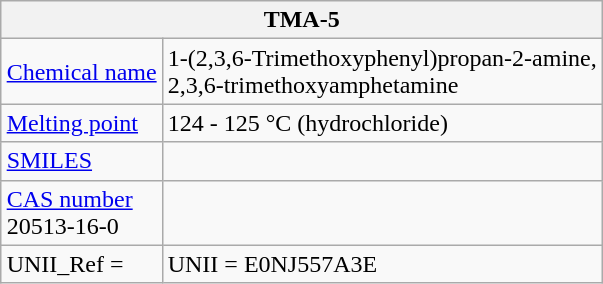<table class="wikitable" style="margin: 0 0 1em 1em; float: right;">
<tr>
<th colspan="2">TMA-5</th>
</tr>
<tr>
<td><a href='#'>Chemical name</a></td>
<td>1-(2,3,6-Trimethoxyphenyl)propan-2-amine,<br>2,3,6-trimethoxyamphetamine</td>
</tr>
<tr>
<td><a href='#'>Melting point</a></td>
<td>124 - 125 °C (hydrochloride)</td>
</tr>
<tr>
<td><a href='#'>SMILES</a></td>
<td></td>
</tr>
<tr>
<td><a href='#'>CAS number</a><br>20513-16-0</td>
<td></td>
</tr>
<tr>
<td>UNII_Ref = </td>
<td>UNII = E0NJ557A3E</td>
</tr>
</table>
